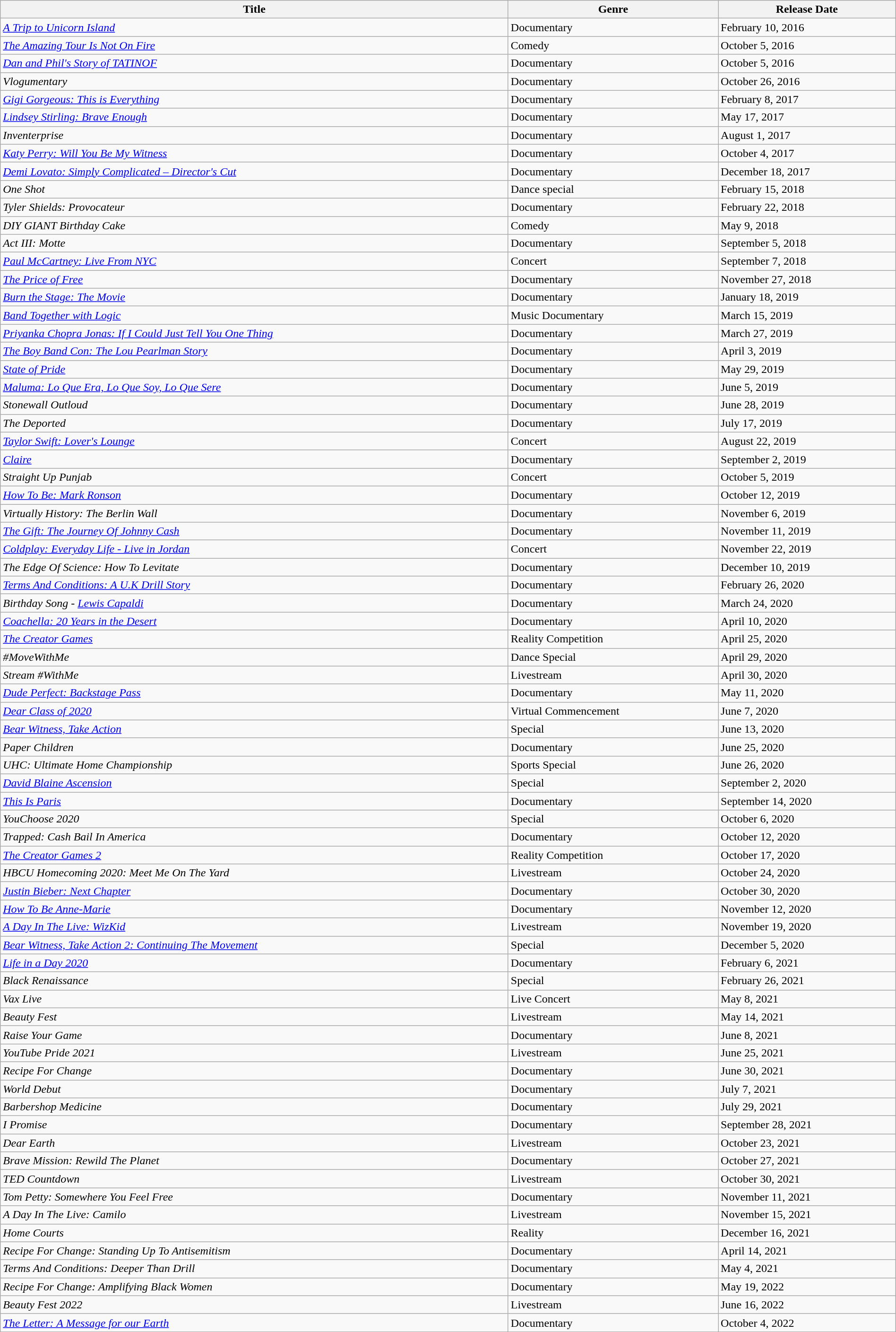<table class="wikitable" sortable style="width:100%">
<tr>
<th>Title</th>
<th>Genre</th>
<th>Release Date</th>
</tr>
<tr>
<td><em><a href='#'>A Trip to Unicorn Island</a></em></td>
<td>Documentary</td>
<td>February 10, 2016</td>
</tr>
<tr>
<td><em><a href='#'>The Amazing Tour Is Not On Fire</a></em></td>
<td>Comedy</td>
<td>October 5, 2016</td>
</tr>
<tr>
<td><em><a href='#'>Dan and Phil's Story of TATINOF</a></em></td>
<td>Documentary</td>
<td>October 5, 2016</td>
</tr>
<tr>
<td><em>Vlogumentary</em></td>
<td>Documentary</td>
<td>October 26, 2016</td>
</tr>
<tr>
<td><em><a href='#'>Gigi Gorgeous: This is Everything</a></em></td>
<td>Documentary</td>
<td>February 8, 2017</td>
</tr>
<tr>
<td><em><a href='#'>Lindsey Stirling: Brave Enough</a></em></td>
<td>Documentary</td>
<td>May 17, 2017</td>
</tr>
<tr>
<td><em>Inventerprise</em></td>
<td>Documentary</td>
<td>August 1, 2017</td>
</tr>
<tr>
<td><em><a href='#'>Katy Perry: Will You Be My Witness</a></em></td>
<td>Documentary</td>
<td>October 4, 2017</td>
</tr>
<tr>
<td><em><a href='#'>Demi Lovato: Simply Complicated – Director's Cut</a></em></td>
<td>Documentary</td>
<td>December 18, 2017</td>
</tr>
<tr>
<td><em>One Shot</em></td>
<td>Dance special</td>
<td>February 15, 2018</td>
</tr>
<tr>
<td><em>Tyler Shields: Provocateur</em></td>
<td>Documentary</td>
<td>February 22, 2018</td>
</tr>
<tr>
<td><em>DIY GIANT Birthday Cake</em></td>
<td>Comedy</td>
<td>May 9, 2018</td>
</tr>
<tr>
<td><em>Act III: Motte</em></td>
<td>Documentary</td>
<td>September 5, 2018</td>
</tr>
<tr>
<td><em><a href='#'>Paul McCartney: Live From NYC</a></em></td>
<td>Concert</td>
<td>September 7, 2018</td>
</tr>
<tr>
<td><em><a href='#'>The Price of Free</a></em></td>
<td>Documentary</td>
<td>November 27, 2018</td>
</tr>
<tr>
<td><em><a href='#'>Burn the Stage: The Movie</a></em></td>
<td>Documentary</td>
<td>January 18, 2019</td>
</tr>
<tr>
<td><em><a href='#'>Band Together with Logic</a></em></td>
<td>Music Documentary</td>
<td>March 15, 2019</td>
</tr>
<tr>
<td><em><a href='#'>Priyanka Chopra Jonas: If I Could Just Tell You One Thing</a></em></td>
<td>Documentary</td>
<td>March 27, 2019</td>
</tr>
<tr>
<td><em><a href='#'>The Boy Band Con: The Lou Pearlman Story</a></em></td>
<td>Documentary</td>
<td>April 3, 2019</td>
</tr>
<tr>
<td><em><a href='#'>State of Pride</a></em></td>
<td>Documentary</td>
<td>May 29, 2019</td>
</tr>
<tr>
<td><em><a href='#'>Maluma: Lo Que Era, Lo Que Soy, Lo Que Sere</a></em></td>
<td>Documentary</td>
<td>June 5, 2019</td>
</tr>
<tr>
<td><em>Stonewall Outloud </em></td>
<td>Documentary</td>
<td>June 28, 2019</td>
</tr>
<tr>
<td><em>The Deported</em></td>
<td>Documentary</td>
<td>July 17, 2019</td>
</tr>
<tr>
<td><em><a href='#'>Taylor Swift: Lover's Lounge</a></em></td>
<td>Concert</td>
<td>August 22, 2019</td>
</tr>
<tr>
<td><em><a href='#'>Claire</a></em></td>
<td>Documentary</td>
<td>September 2, 2019</td>
</tr>
<tr>
<td><em>Straight Up Punjab</em></td>
<td>Concert</td>
<td>October 5, 2019</td>
</tr>
<tr>
<td><em><a href='#'>How To Be: Mark Ronson</a></em></td>
<td>Documentary</td>
<td>October 12, 2019</td>
</tr>
<tr>
<td><em>Virtually History: The Berlin Wall</em></td>
<td>Documentary</td>
<td>November 6, 2019</td>
</tr>
<tr>
<td><em><a href='#'>The Gift: The Journey Of Johnny Cash</a></em></td>
<td>Documentary</td>
<td>November 11, 2019</td>
</tr>
<tr>
<td><em><a href='#'>Coldplay: Everyday Life - Live in Jordan</a></em></td>
<td>Concert</td>
<td>November 22, 2019</td>
</tr>
<tr>
<td><em>The Edge Of Science: How To Levitate</em></td>
<td>Documentary</td>
<td>December 10, 2019</td>
</tr>
<tr>
<td><em><a href='#'>Terms And Conditions: A U.K Drill Story</a></em></td>
<td>Documentary</td>
<td>February 26, 2020</td>
</tr>
<tr>
<td><em>Birthday Song - <a href='#'>Lewis Capaldi</a></em></td>
<td>Documentary</td>
<td>March 24, 2020</td>
</tr>
<tr>
<td><em><a href='#'>Coachella: 20 Years in the Desert</a></em></td>
<td>Documentary</td>
<td>April 10, 2020</td>
</tr>
<tr>
<td><em><a href='#'>The Creator Games</a></em></td>
<td>Reality Competition</td>
<td>April 25, 2020</td>
</tr>
<tr>
<td><em>#MoveWithMe</em></td>
<td>Dance Special</td>
<td>April 29, 2020</td>
</tr>
<tr>
<td><em>Stream #WithMe</em></td>
<td>Livestream</td>
<td>April 30, 2020</td>
</tr>
<tr>
<td><em><a href='#'>Dude Perfect: Backstage Pass</a></em></td>
<td>Documentary</td>
<td>May 11, 2020</td>
</tr>
<tr>
<td><em><a href='#'>Dear Class of 2020</a></em></td>
<td>Virtual Commencement</td>
<td>June 7, 2020</td>
</tr>
<tr>
<td><em><a href='#'>Bear Witness, Take Action</a></em></td>
<td>Special</td>
<td>June 13, 2020</td>
</tr>
<tr>
<td><em>Paper Children</em></td>
<td>Documentary</td>
<td>June 25, 2020</td>
</tr>
<tr>
<td><em>UHC: Ultimate Home Championship</em></td>
<td>Sports Special</td>
<td>June 26, 2020</td>
</tr>
<tr>
<td><em><a href='#'>David Blaine Ascension</a></em></td>
<td>Special</td>
<td>September 2, 2020</td>
</tr>
<tr>
<td><em><a href='#'>This Is Paris</a></em></td>
<td>Documentary</td>
<td>September 14, 2020</td>
</tr>
<tr>
<td><em>YouChoose 2020</em></td>
<td>Special</td>
<td>October 6, 2020</td>
</tr>
<tr>
<td><em>Trapped: Cash Bail In America</em></td>
<td>Documentary</td>
<td>October 12, 2020</td>
</tr>
<tr>
<td><em><a href='#'>The Creator Games 2</a></em></td>
<td>Reality Competition</td>
<td>October 17, 2020</td>
</tr>
<tr>
<td><em>HBCU Homecoming 2020: Meet Me On The Yard</em></td>
<td>Livestream</td>
<td>October 24, 2020</td>
</tr>
<tr>
<td><em><a href='#'>Justin Bieber: Next Chapter</a></em></td>
<td>Documentary</td>
<td>October 30, 2020</td>
</tr>
<tr>
<td><em><a href='#'>How To Be Anne-Marie</a></em></td>
<td>Documentary</td>
<td>November 12, 2020</td>
</tr>
<tr>
<td><em><a href='#'>A Day In The Live: WizKid</a></em></td>
<td>Livestream</td>
<td>November 19, 2020</td>
</tr>
<tr>
<td><em><a href='#'>Bear Witness, Take Action 2: Continuing The Movement</a></em></td>
<td>Special</td>
<td>December 5, 2020</td>
</tr>
<tr>
<td><em><a href='#'>Life in a Day 2020</a></em></td>
<td>Documentary</td>
<td>February 6, 2021</td>
</tr>
<tr>
<td><em>Black Renaissance</em></td>
<td>Special</td>
<td>February 26, 2021</td>
</tr>
<tr>
<td><em>Vax Live</em></td>
<td>Live Concert</td>
<td>May 8, 2021</td>
</tr>
<tr>
<td><em>Beauty Fest</em></td>
<td>Livestream</td>
<td>May 14, 2021</td>
</tr>
<tr>
<td><em>Raise Your Game</em></td>
<td>Documentary</td>
<td>June 8, 2021</td>
</tr>
<tr>
<td><em>YouTube Pride 2021</em></td>
<td>Livestream</td>
<td>June 25, 2021</td>
</tr>
<tr>
<td><em>Recipe For Change</em></td>
<td>Documentary</td>
<td>June 30, 2021</td>
</tr>
<tr>
<td><em>World Debut</em></td>
<td>Documentary</td>
<td>July 7, 2021</td>
</tr>
<tr>
<td><em>Barbershop Medicine</em></td>
<td>Documentary</td>
<td>July 29, 2021</td>
</tr>
<tr>
<td><em>I Promise</em></td>
<td>Documentary</td>
<td>September 28, 2021</td>
</tr>
<tr>
<td><em>Dear Earth</em></td>
<td>Livestream</td>
<td>October 23, 2021</td>
</tr>
<tr>
<td><em>Brave Mission: Rewild The Planet</em></td>
<td>Documentary</td>
<td>October 27, 2021</td>
</tr>
<tr>
<td><em>TED Countdown</em></td>
<td>Livestream</td>
<td>October 30, 2021</td>
</tr>
<tr>
<td><em>Tom Petty: Somewhere You Feel Free</em></td>
<td>Documentary</td>
<td>November 11, 2021</td>
</tr>
<tr>
<td><em>A Day In The Live: Camilo</em></td>
<td>Livestream</td>
<td>November 15, 2021</td>
</tr>
<tr>
<td><em>Home Courts</em></td>
<td>Reality</td>
<td>December 16, 2021</td>
</tr>
<tr>
<td><em>Recipe For Change: Standing Up To Antisemitism</em></td>
<td>Documentary</td>
<td>April 14, 2021</td>
</tr>
<tr>
<td><em>Terms And Conditions: Deeper Than Drill</em></td>
<td>Documentary</td>
<td>May 4, 2021</td>
</tr>
<tr>
<td><em>Recipe For Change: Amplifying Black Women</em></td>
<td>Documentary</td>
<td>May 19, 2022</td>
</tr>
<tr>
<td><em>Beauty Fest 2022</em></td>
<td>Livestream</td>
<td>June 16, 2022</td>
</tr>
<tr>
<td><em><a href='#'>The Letter: A Message for our Earth</a></em></td>
<td>Documentary</td>
<td>October 4, 2022</td>
</tr>
<tr>
</tr>
</table>
